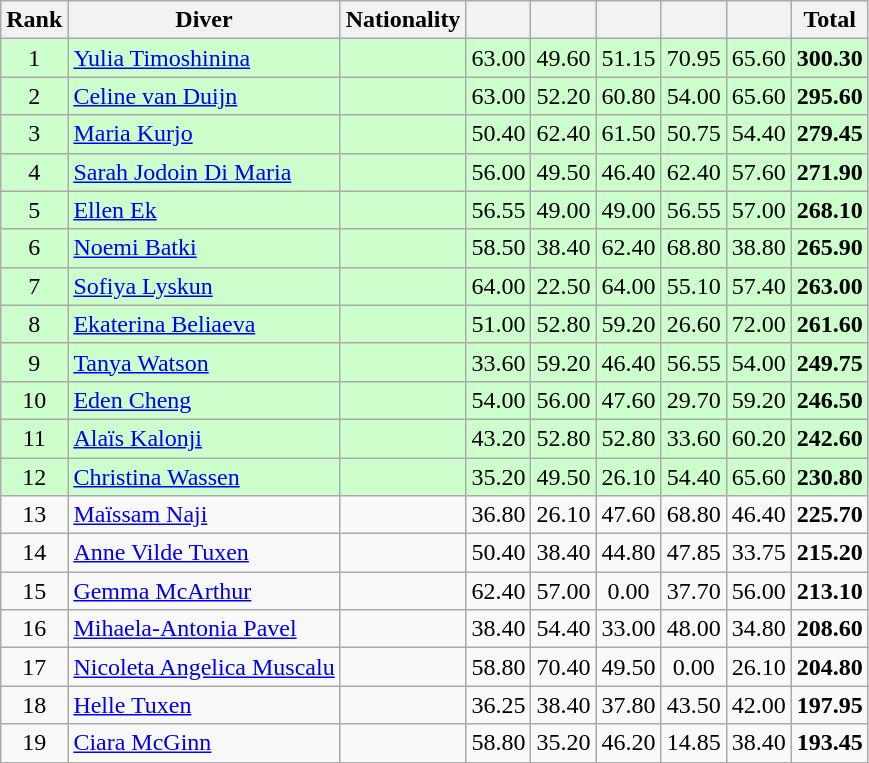<table class="wikitable" style="text-align:center">
<tr>
<th>Rank</th>
<th>Diver</th>
<th>Nationality</th>
<th></th>
<th></th>
<th></th>
<th></th>
<th></th>
<th>Total</th>
</tr>
<tr bgcolor=ccffcc>
<td>1</td>
<td align=left><a href='#'>Yulia Timoshinina</a></td>
<td align=left></td>
<td>63.00</td>
<td>49.60</td>
<td>51.15</td>
<td>70.95</td>
<td>65.60</td>
<td><strong>300.30</strong></td>
</tr>
<tr bgcolor=ccffcc>
<td>2</td>
<td align=left><a href='#'>Celine van Duijn</a></td>
<td align=left></td>
<td>63.00</td>
<td>52.20</td>
<td>60.80</td>
<td>54.00</td>
<td>65.60</td>
<td><strong>295.60</strong></td>
</tr>
<tr bgcolor=ccffcc>
<td>3</td>
<td align=left><a href='#'>Maria Kurjo</a></td>
<td align=left></td>
<td>50.40</td>
<td>62.40</td>
<td>61.50</td>
<td>50.75</td>
<td>54.40</td>
<td><strong>279.45</strong></td>
</tr>
<tr bgcolor=ccffcc>
<td>4</td>
<td align=left><a href='#'>Sarah Jodoin Di Maria</a></td>
<td align=left></td>
<td>56.00</td>
<td>49.50</td>
<td>46.40</td>
<td>62.40</td>
<td>57.60</td>
<td><strong>271.90</strong></td>
</tr>
<tr bgcolor=ccffcc>
<td>5</td>
<td align=left><a href='#'>Ellen Ek</a></td>
<td align=left></td>
<td>56.55</td>
<td>49.00</td>
<td>49.00</td>
<td>56.55</td>
<td>57.00</td>
<td><strong>268.10</strong></td>
</tr>
<tr bgcolor=ccffcc>
<td>6</td>
<td align=left><a href='#'>Noemi Batki</a></td>
<td align=left></td>
<td>58.50</td>
<td>38.40</td>
<td>62.40</td>
<td>68.80</td>
<td>38.80</td>
<td><strong>265.90</strong></td>
</tr>
<tr bgcolor=ccffcc>
<td>7</td>
<td align=left><a href='#'>Sofiya Lyskun</a></td>
<td align=left></td>
<td>64.00</td>
<td>22.50</td>
<td>64.00</td>
<td>55.10</td>
<td>57.40</td>
<td><strong>263.00</strong></td>
</tr>
<tr bgcolor=ccffcc>
<td>8</td>
<td align=left><a href='#'>Ekaterina Beliaeva</a></td>
<td align=left></td>
<td>51.00</td>
<td>52.80</td>
<td>59.20</td>
<td>26.60</td>
<td>72.00</td>
<td><strong>261.60</strong></td>
</tr>
<tr bgcolor=ccffcc>
<td>9</td>
<td align=left><a href='#'>Tanya Watson</a></td>
<td align=left></td>
<td>33.60</td>
<td>59.20</td>
<td>46.40</td>
<td>56.55</td>
<td>54.00</td>
<td><strong>249.75</strong></td>
</tr>
<tr bgcolor=ccffcc>
<td>10</td>
<td align=left><a href='#'>Eden Cheng</a></td>
<td align=left></td>
<td>54.00</td>
<td>56.00</td>
<td>47.60</td>
<td>29.70</td>
<td>59.20</td>
<td><strong>246.50</strong></td>
</tr>
<tr bgcolor=ccffcc>
<td>11</td>
<td align=left><a href='#'>Alaïs Kalonji</a></td>
<td align=left></td>
<td>43.20</td>
<td>52.80</td>
<td>52.80</td>
<td>33.60</td>
<td>60.20</td>
<td><strong>242.60</strong></td>
</tr>
<tr bgcolor=ccffcc>
<td>12</td>
<td align=left><a href='#'>Christina Wassen</a></td>
<td align=left></td>
<td>35.20</td>
<td>49.50</td>
<td>26.10</td>
<td>54.40</td>
<td>65.60</td>
<td><strong>230.80</strong></td>
</tr>
<tr>
<td>13</td>
<td align=left><a href='#'>Maïssam Naji</a></td>
<td align=left></td>
<td>36.80</td>
<td>26.10</td>
<td>47.60</td>
<td>68.80</td>
<td>46.40</td>
<td><strong>225.70</strong></td>
</tr>
<tr>
<td>14</td>
<td align=left><a href='#'>Anne Vilde Tuxen</a></td>
<td align=left></td>
<td>50.40</td>
<td>38.40</td>
<td>44.80</td>
<td>47.85</td>
<td>33.75</td>
<td><strong>215.20</strong></td>
</tr>
<tr>
<td>15</td>
<td align=left><a href='#'>Gemma McArthur</a></td>
<td align=left></td>
<td>62.40</td>
<td>57.00</td>
<td>0.00</td>
<td>37.70</td>
<td>56.00</td>
<td><strong>213.10</strong></td>
</tr>
<tr>
<td>16</td>
<td align=left><a href='#'>Mihaela-Antonia Pavel</a></td>
<td align=left></td>
<td>38.40</td>
<td>54.40</td>
<td>33.00</td>
<td>48.00</td>
<td>34.80</td>
<td><strong>208.60</strong></td>
</tr>
<tr>
<td>17</td>
<td align=left><a href='#'>Nicoleta Angelica Muscalu</a></td>
<td align=left></td>
<td>58.80</td>
<td>70.40</td>
<td>49.50</td>
<td>0.00</td>
<td>26.10</td>
<td><strong>204.80</strong></td>
</tr>
<tr>
<td>18</td>
<td align=left><a href='#'>Helle Tuxen</a></td>
<td align=left></td>
<td>36.25</td>
<td>38.40</td>
<td>37.80</td>
<td>43.50</td>
<td>42.00</td>
<td><strong>197.95</strong></td>
</tr>
<tr>
<td>19</td>
<td align=left><a href='#'>Ciara McGinn</a></td>
<td align=left></td>
<td>58.80</td>
<td>35.20</td>
<td>46.20</td>
<td>14.85</td>
<td>38.40</td>
<td><strong>193.45</strong></td>
</tr>
</table>
